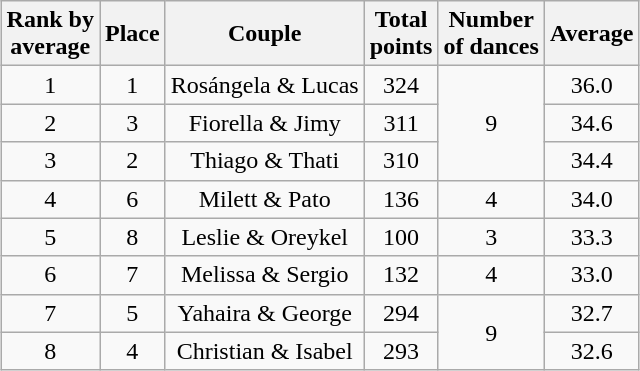<table class="wikitable sortable" style="margin:auto; text-align:center;">
<tr>
<th>Rank by<br>average</th>
<th>Place</th>
<th>Couple</th>
<th>Total<br>points</th>
<th>Number<br>of dances</th>
<th>Average</th>
</tr>
<tr>
<td>1</td>
<td>1</td>
<td>Rosángela & Lucas</td>
<td>324</td>
<td rowspan="3">9</td>
<td>36.0</td>
</tr>
<tr>
<td>2</td>
<td>3</td>
<td>Fiorella & Jimy</td>
<td>311</td>
<td>34.6</td>
</tr>
<tr>
<td>3</td>
<td>2</td>
<td>Thiago & Thati</td>
<td>310</td>
<td>34.4</td>
</tr>
<tr>
<td>4</td>
<td>6</td>
<td>Milett & Pato</td>
<td>136</td>
<td>4</td>
<td>34.0</td>
</tr>
<tr>
<td>5</td>
<td>8</td>
<td>Leslie & Oreykel</td>
<td>100</td>
<td>3</td>
<td>33.3</td>
</tr>
<tr>
<td>6</td>
<td>7</td>
<td>Melissa & Sergio</td>
<td>132</td>
<td>4</td>
<td>33.0</td>
</tr>
<tr>
<td>7</td>
<td>5</td>
<td>Yahaira & George</td>
<td>294</td>
<td rowspan="2">9</td>
<td>32.7</td>
</tr>
<tr>
<td>8</td>
<td>4</td>
<td>Christian & Isabel</td>
<td>293</td>
<td>32.6</td>
</tr>
</table>
